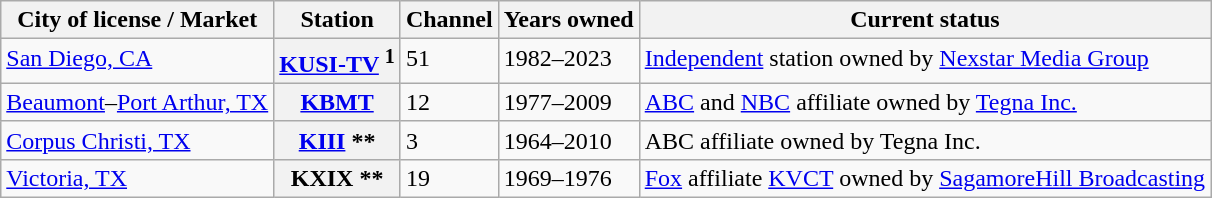<table class="wikitable">
<tr style="vertical-align: top; text-align: center;">
<th>City of license / Market</th>
<th>Station</th>
<th>Channel</th>
<th>Years owned</th>
<th>Current status</th>
</tr>
<tr style="vertical-align: top; text-align: left;">
<td><a href='#'>San Diego, CA</a></td>
<th><strong><a href='#'>KUSI-TV</a> <sup>1</sup></strong></th>
<td>51</td>
<td>1982–2023</td>
<td><a href='#'>Independent</a> station owned by <a href='#'>Nexstar Media Group</a></td>
</tr>
<tr style="vertical-align: top; text-align: left;">
<td><a href='#'>Beaumont</a>–<a href='#'>Port Arthur, TX</a></td>
<th><a href='#'>KBMT</a></th>
<td>12</td>
<td>1977–2009</td>
<td><a href='#'>ABC</a> and <a href='#'>NBC</a> affiliate owned by <a href='#'>Tegna Inc.</a></td>
</tr>
<tr style="vertical-align: top; text-align: left;">
<td><a href='#'>Corpus Christi, TX</a></td>
<th><a href='#'>KIII</a> **</th>
<td>3</td>
<td>1964–2010</td>
<td>ABC affiliate owned by Tegna Inc.</td>
</tr>
<tr style="vertical-align: top; text-align: left;">
<td><a href='#'>Victoria, TX</a></td>
<th>KXIX **</th>
<td>19</td>
<td>1969–1976</td>
<td><a href='#'>Fox</a> affiliate <a href='#'>KVCT</a> owned by <a href='#'>SagamoreHill Broadcasting</a></td>
</tr>
</table>
